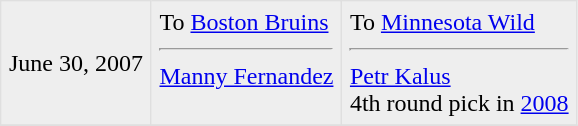<table border=1 style="border-collapse:collapse" bordercolor="#DFDFDF"  cellpadding="5">
<tr bgcolor="eeeeee">
<td>June 30, 2007<br></td>
<td valign="top">To <a href='#'>Boston Bruins</a> <hr><a href='#'>Manny Fernandez</a></td>
<td valign="top">To <a href='#'>Minnesota Wild</a> <hr><a href='#'>Petr Kalus</a> <br> 4th round pick in <a href='#'>2008</a></td>
</tr>
<tr>
</tr>
</table>
